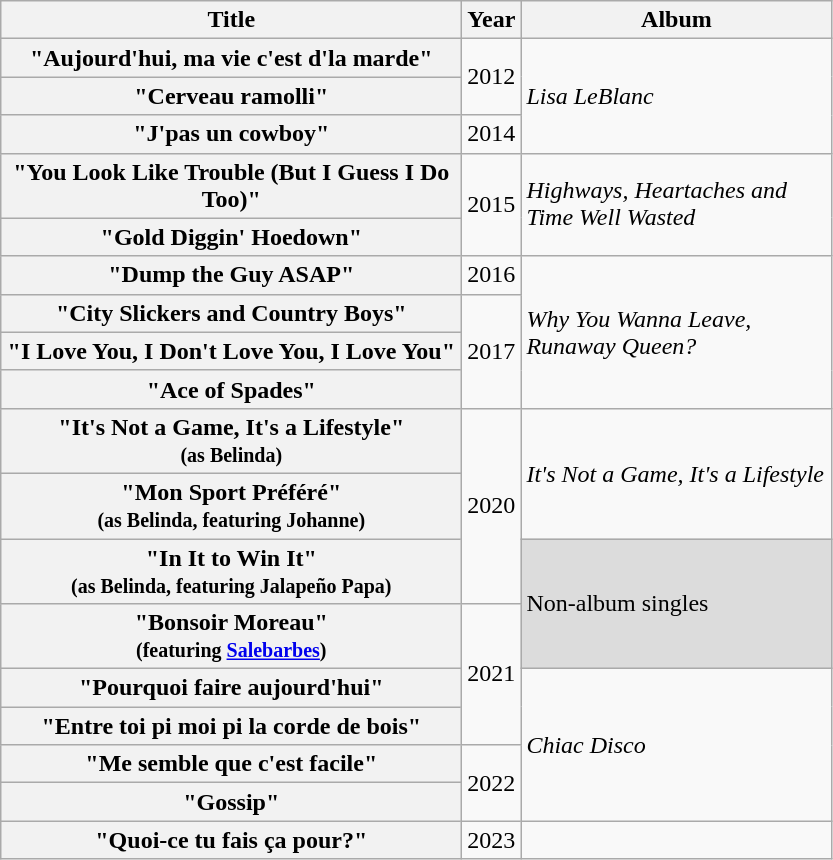<table class="wikitable plainrowheaders">
<tr>
<th style="text-align:center" width="300">Title</th>
<th style="text-align:center" width="20">Year</th>
<th style="text-align:center" width="200">Album</th>
</tr>
<tr>
<th scope="row">"Aujourd'hui, ma vie c'est d'la marde"</th>
<td rowspan="2">2012</td>
<td rowspan="3"><em>Lisa LeBlanc</em></td>
</tr>
<tr>
<th scope="row">"Cerveau ramolli"</th>
</tr>
<tr>
<th scope="row">"J'pas un cowboy"</th>
<td>2014</td>
</tr>
<tr>
<th scope="row">"You Look Like Trouble (But I Guess I Do Too)"</th>
<td rowspan="2">2015</td>
<td rowspan="2"><em>Highways, Heartaches and Time Well Wasted</em></td>
</tr>
<tr>
<th scope="row">"Gold Diggin' Hoedown"</th>
</tr>
<tr>
<th scope="row">"Dump the Guy ASAP"</th>
<td>2016</td>
<td rowspan="4"><em>Why You Wanna Leave, Runaway Queen?</em></td>
</tr>
<tr>
<th scope="row">"City Slickers and Country Boys"</th>
<td rowspan="3">2017</td>
</tr>
<tr>
<th scope="row">"I Love You, I Don't Love You, I Love You"</th>
</tr>
<tr>
<th scope="row">"Ace of Spades"</th>
</tr>
<tr>
<th scope="row">"It's Not a Game, It's a Lifestyle"<br><small>(as Belinda)</small></th>
<td rowspan="3">2020</td>
<td rowspan="2"><em>It's Not a Game, It's a Lifestyle</em></td>
</tr>
<tr>
<th scope="row">"Mon Sport Préféré"<br><small>(as Belinda, featuring Johanne)</small></th>
</tr>
<tr>
<th scope="row">"In It to Win It"<br><small>(as Belinda, featuring Jalape​ñ​o Papa)</small></th>
<td rowspan="2" style="background:#Dcdcdc">Non-album singles</td>
</tr>
<tr>
<th scope="row">"Bonsoir Moreau"<br><small>(featuring <a href='#'>Salebarbes</a>)</small></th>
<td rowspan="3">2021</td>
</tr>
<tr>
<th scope="row">"Pourquoi faire aujourd'hui"</th>
<td rowspan="4"><em>Chiac Disco</em></td>
</tr>
<tr>
<th scope="row">"Entre toi pi moi pi la corde de bois"</th>
</tr>
<tr>
<th scope="row">"Me semble que c'est facile"</th>
<td rowspan="2">2022</td>
</tr>
<tr>
<th scope="row">"Gossip"</th>
</tr>
<tr>
<th scope="row">"Quoi-ce tu fais ça pour?"</th>
<td>2023</td>
<td></td>
</tr>
</table>
